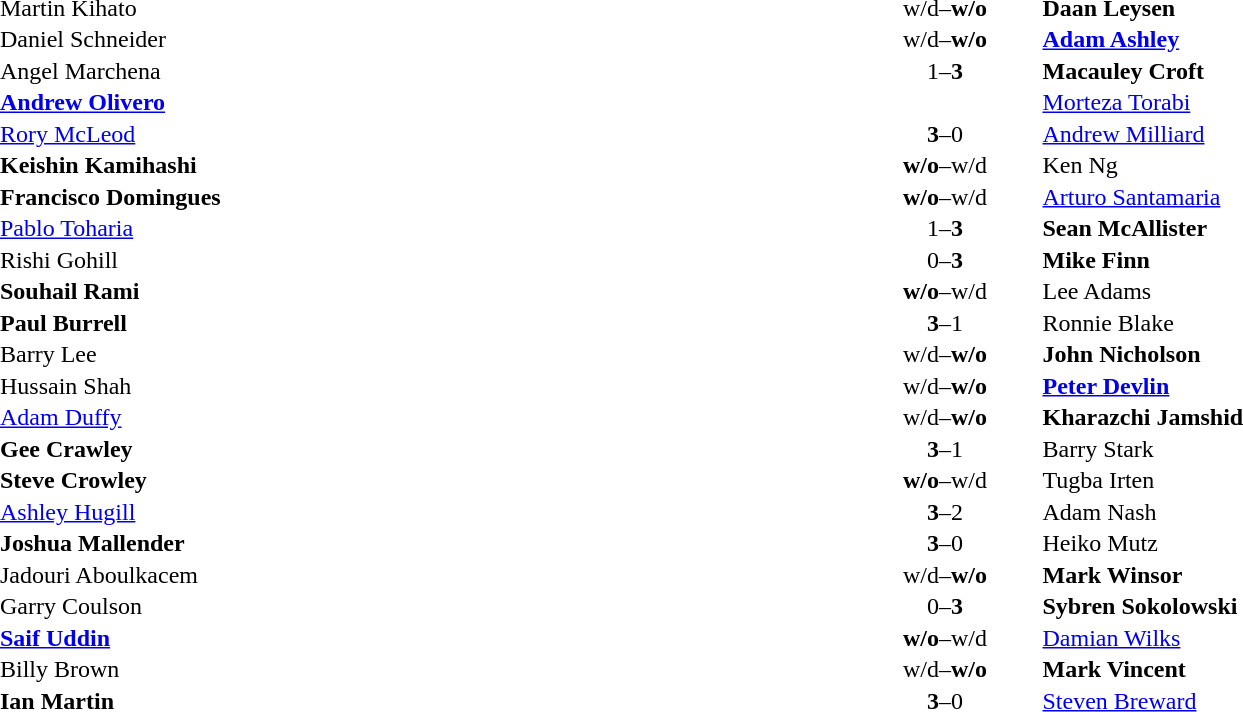<table width="100%" cellspacing="1">
<tr>
<th width=45%></th>
<th width=10%></th>
<th width=45%></th>
</tr>
<tr>
<td> Martin Kihato</td>
<td align="center">w/d–<strong>w/o</strong></td>
<td> <strong>Daan Leysen</strong></td>
</tr>
<tr>
<td> Daniel Schneider</td>
<td align="center">w/d–<strong>w/o</strong></td>
<td> <strong><a href='#'>Adam Ashley</a></strong></td>
</tr>
<tr>
<td> Angel Marchena</td>
<td align="center">1–<strong>3</strong></td>
<td> <strong>Macauley Croft</strong></td>
</tr>
<tr>
<td> <strong><a href='#'>Andrew Olivero</a></strong></td>
<td align="center"></td>
<td> <a href='#'>Morteza Torabi</a></td>
</tr>
<tr>
<td> <a href='#'>Rory McLeod</a></td>
<td align="center"><strong>3</strong>–0</td>
<td> <a href='#'>Andrew Milliard</a></td>
</tr>
<tr>
<td> <strong>Keishin Kamihashi</strong></td>
<td align="center"><strong>w/o</strong>–w/d</td>
<td> Ken Ng</td>
</tr>
<tr>
<td> <strong>Francisco Domingues</strong></td>
<td align="center"><strong>w/o</strong>–w/d</td>
<td> <a href='#'>Arturo Santamaria</a></td>
</tr>
<tr>
<td> <a href='#'>Pablo Toharia</a></td>
<td align="center">1–<strong>3</strong></td>
<td> <strong>Sean McAllister</strong></td>
</tr>
<tr>
<td> Rishi Gohill</td>
<td align="center">0–<strong>3</strong></td>
<td> <strong>Mike Finn</strong></td>
</tr>
<tr>
<td> <strong>Souhail Rami</strong></td>
<td align="center"><strong>w/o</strong>–w/d</td>
<td> Lee Adams</td>
</tr>
<tr>
<td> <strong>Paul Burrell</strong></td>
<td align="center"><strong>3</strong>–1</td>
<td> Ronnie Blake</td>
</tr>
<tr>
<td> Barry Lee</td>
<td align="center">w/d–<strong>w/o</strong></td>
<td> <strong>John Nicholson</strong></td>
</tr>
<tr>
<td> Hussain Shah</td>
<td align="center">w/d–<strong>w/o</strong></td>
<td> <strong><a href='#'>Peter Devlin</a></strong></td>
</tr>
<tr>
<td> <a href='#'>Adam Duffy</a></td>
<td align="center">w/d–<strong>w/o</strong></td>
<td> <strong>Kharazchi Jamshid</strong></td>
</tr>
<tr>
<td> <strong>Gee Crawley</strong></td>
<td align="center"><strong>3</strong>–1</td>
<td> Barry Stark</td>
</tr>
<tr>
<td> <strong>Steve Crowley</strong></td>
<td align="center"><strong>w/o</strong>–w/d</td>
<td> Tugba Irten</td>
</tr>
<tr>
<td> <a href='#'>Ashley Hugill</a></td>
<td align="center"><strong>3</strong>–2</td>
<td> Adam Nash</td>
</tr>
<tr>
<td> <strong>Joshua Mallender</strong></td>
<td align="center"><strong>3</strong>–0</td>
<td> Heiko Mutz</td>
</tr>
<tr>
<td> Jadouri Aboulkacem</td>
<td align="center">w/d–<strong>w/o</strong></td>
<td> <strong>Mark Winsor</strong></td>
</tr>
<tr>
<td> Garry Coulson</td>
<td align="center">0–<strong>3</strong></td>
<td> <strong>Sybren Sokolowski</strong></td>
</tr>
<tr>
<td> <strong><a href='#'>Saif Uddin</a></strong></td>
<td align="center"><strong>w/o</strong>–w/d</td>
<td> <a href='#'>Damian Wilks</a></td>
</tr>
<tr>
<td> Billy Brown</td>
<td align="center">w/d–<strong>w/o</strong></td>
<td> <strong>Mark Vincent</strong></td>
</tr>
<tr>
<td> <strong>Ian Martin</strong></td>
<td align="center"><strong>3</strong>–0</td>
<td> <a href='#'>Steven Breward</a></td>
</tr>
</table>
